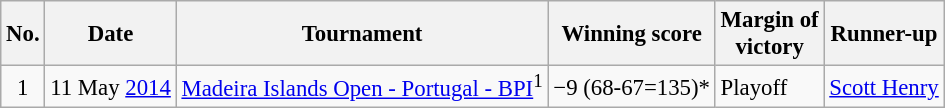<table class="wikitable" style="font-size:95%;">
<tr>
<th>No.</th>
<th>Date</th>
<th>Tournament</th>
<th>Winning score</th>
<th>Margin of<br>victory</th>
<th>Runner-up</th>
</tr>
<tr>
<td align=center>1</td>
<td align=right>11 May <a href='#'>2014</a></td>
<td><a href='#'>Madeira Islands Open - Portugal - BPI</a><sup>1</sup></td>
<td>−9 (68-67=135)*</td>
<td>Playoff</td>
<td> <a href='#'>Scott Henry</a></td>
</tr>
</table>
